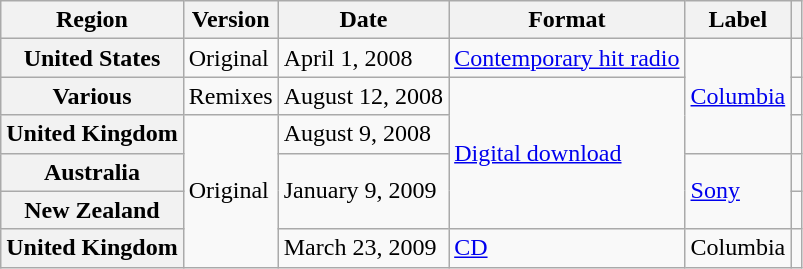<table class="wikitable plainrowheaders">
<tr>
<th scope="col">Region</th>
<th scope="col">Version</th>
<th scope="col">Date</th>
<th scope="col">Format</th>
<th scope="col">Label</th>
<th scope="col"></th>
</tr>
<tr>
<th scope="row">United States</th>
<td>Original</td>
<td>April 1, 2008</td>
<td><a href='#'>Contemporary hit radio</a></td>
<td rowspan="3"><a href='#'>Columbia</a></td>
<td align="center"></td>
</tr>
<tr>
<th scope="row">Various</th>
<td>Remixes</td>
<td>August 12, 2008</td>
<td rowspan="4"><a href='#'>Digital download</a></td>
<td align="center"></td>
</tr>
<tr>
<th scope="row">United Kingdom</th>
<td rowspan="4">Original</td>
<td>August 9, 2008</td>
<td align="center"></td>
</tr>
<tr>
<th scope="row">Australia</th>
<td rowspan="2">January 9, 2009</td>
<td rowspan="2"><a href='#'>Sony</a></td>
<td align="center"></td>
</tr>
<tr>
<th scope="row">New Zealand</th>
<td align="center"></td>
</tr>
<tr>
<th scope="row">United Kingdom</th>
<td>March 23, 2009</td>
<td><a href='#'>CD</a></td>
<td>Columbia</td>
<td align="center"></td>
</tr>
</table>
